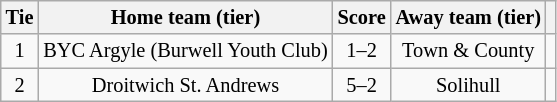<table class="wikitable" style="text-align:center; font-size:85%">
<tr>
<th>Tie</th>
<th>Home team (tier)</th>
<th>Score</th>
<th>Away team (tier)</th>
<th></th>
</tr>
<tr>
<td align="center">1</td>
<td>BYC Argyle (Burwell Youth Club)</td>
<td align="center">1–2</td>
<td>Town & County</td>
<td></td>
</tr>
<tr>
<td align="center">2</td>
<td>Droitwich St. Andrews</td>
<td align="center">5–2</td>
<td>Solihull</td>
<td></td>
</tr>
</table>
